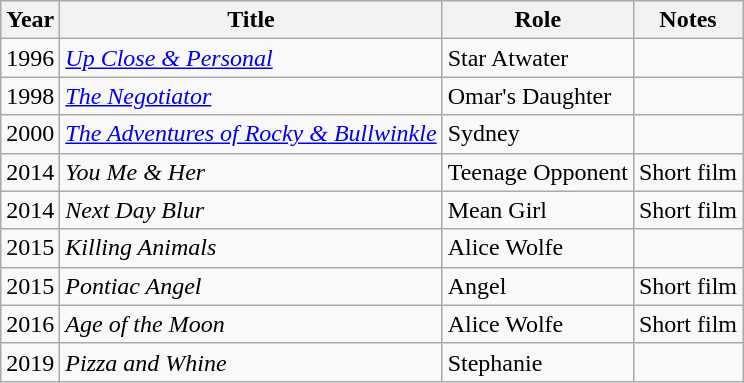<table class="wikitable sortable">
<tr>
<th>Year</th>
<th>Title</th>
<th>Role</th>
<th>Notes</th>
</tr>
<tr>
<td>1996</td>
<td><a href='#'><em>Up Close & Personal</em></a></td>
<td>Star Atwater</td>
<td></td>
</tr>
<tr>
<td>1998</td>
<td><em><a href='#'>The Negotiator</a></em></td>
<td>Omar's Daughter</td>
<td></td>
</tr>
<tr>
<td>2000</td>
<td><a href='#'><em>The Adventures of Rocky & Bullwinkle</em></a></td>
<td>Sydney</td>
<td></td>
</tr>
<tr>
<td>2014</td>
<td><em>You Me & Her</em></td>
<td>Teenage Opponent</td>
<td>Short film</td>
</tr>
<tr>
<td>2014</td>
<td><em>Next Day Blur</em></td>
<td>Mean Girl</td>
<td>Short film</td>
</tr>
<tr>
<td>2015</td>
<td><em>Killing Animals</em></td>
<td>Alice Wolfe</td>
<td></td>
</tr>
<tr>
<td>2015</td>
<td><em>Pontiac Angel</em></td>
<td>Angel</td>
<td>Short film</td>
</tr>
<tr>
<td>2016</td>
<td><em>Age of the Moon</em></td>
<td>Alice Wolfe</td>
<td>Short film</td>
</tr>
<tr>
<td>2019</td>
<td><em>Pizza and Whine</em></td>
<td>Stephanie</td>
<td></td>
</tr>
</table>
